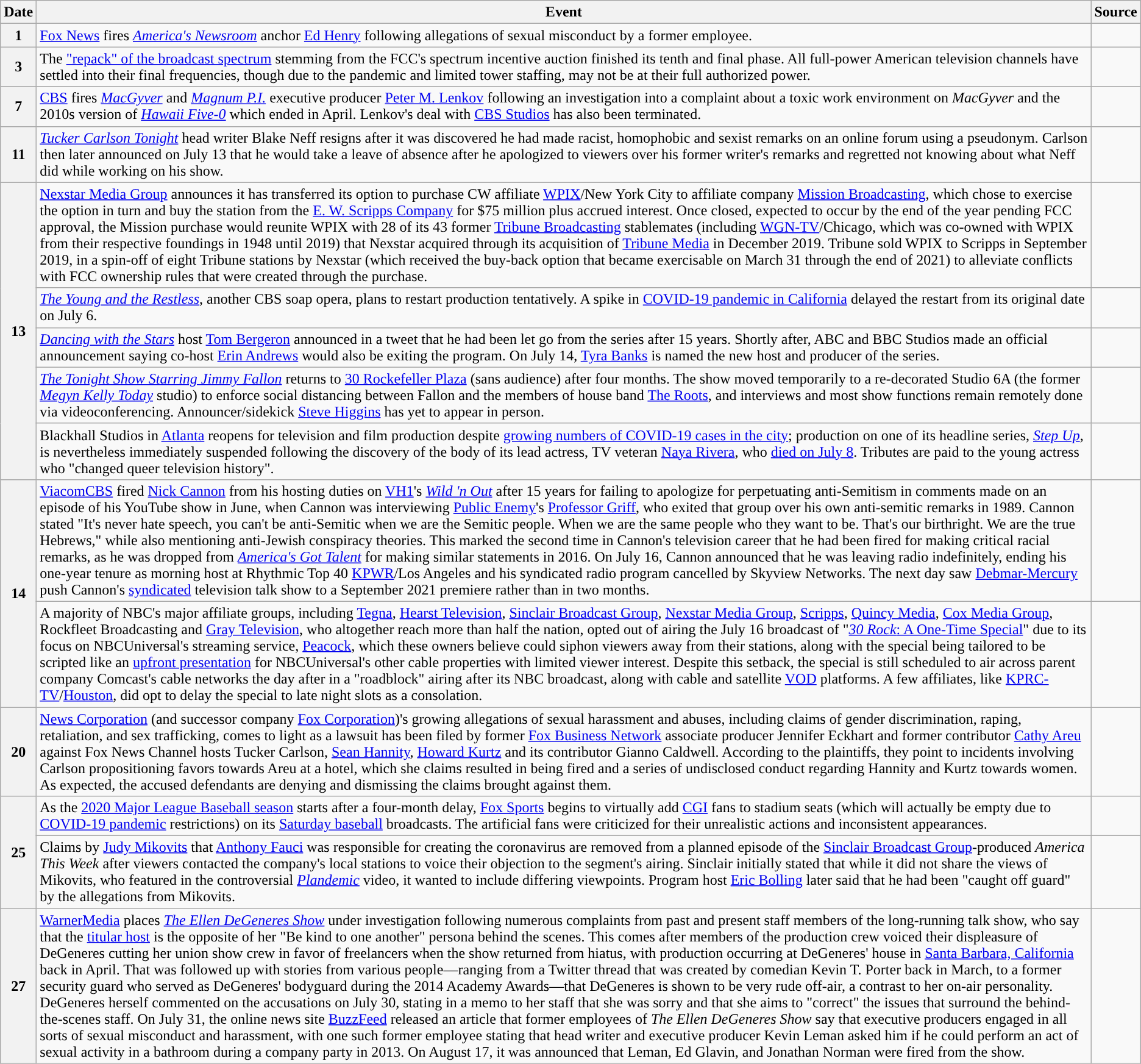<table class="wikitable">
<tr>
<th>Date</th>
<th>Event</th>
<th>Source</th>
</tr>
<tr>
<th>1</th>
<td><a href='#'>Fox News</a> fires <em><a href='#'>America's Newsroom</a></em> anchor <a href='#'>Ed Henry</a> following allegations of sexual misconduct by a former employee.</td>
<td></td>
</tr>
<tr>
<th>3</th>
<td>The <a href='#'>"repack" of the broadcast spectrum</a> stemming from the FCC's spectrum incentive auction finished its tenth and final phase. All full-power American television channels have settled into their final frequencies, though due to the pandemic and limited tower staffing, may not be at their full authorized power.</td>
<td></td>
</tr>
<tr>
<th>7</th>
<td><a href='#'>CBS</a> fires <em><a href='#'>MacGyver</a></em> and <em><a href='#'>Magnum P.I.</a></em> executive producer <a href='#'>Peter M. Lenkov</a> following an investigation into a complaint about a toxic work environment on <em>MacGyver</em> and the 2010s version of <em><a href='#'>Hawaii Five-0</a></em> which ended in April. Lenkov's deal with <a href='#'>CBS Studios</a> has also been terminated.</td>
<td></td>
</tr>
<tr>
<th>11</th>
<td><em><a href='#'>Tucker Carlson Tonight</a></em> head writer Blake Neff resigns after it was discovered he had made racist, homophobic and sexist remarks on an online forum using a pseudonym. Carlson then later announced on July 13 that he would take a leave of absence after he apologized to viewers over his former writer's remarks and regretted not knowing about what Neff did while working on his show.</td>
<td></td>
</tr>
<tr>
<th rowspan=5>13</th>
<td><a href='#'>Nexstar Media Group</a> announces it has transferred its option to purchase CW affiliate <a href='#'>WPIX</a>/New York City to affiliate company <a href='#'>Mission Broadcasting</a>, which chose to exercise the option in turn and buy the station from the <a href='#'>E. W. Scripps Company</a> for $75 million plus accrued interest. Once closed, expected to occur by the end of the year pending FCC approval, the Mission purchase would reunite WPIX with 28 of its 43 former <a href='#'>Tribune Broadcasting</a> stablemates (including <a href='#'>WGN-TV</a>/Chicago, which was co-owned with WPIX from their respective foundings in 1948 until 2019) that Nexstar acquired through its acquisition of <a href='#'>Tribune Media</a> in December 2019. Tribune sold WPIX to Scripps in September 2019, in a spin-off of eight Tribune stations by Nexstar (which received the buy-back option that became exercisable on March 31 through the end of 2021) to alleviate conflicts with FCC ownership rules that were created through the purchase.</td>
<td></td>
</tr>
<tr>
<td><em><a href='#'>The Young and the Restless</a></em>, another CBS soap opera, plans to restart production tentatively. A spike in <a href='#'>COVID-19 pandemic in California</a> delayed the restart from its original date on July 6.</td>
<td></td>
</tr>
<tr>
<td><em><a href='#'>Dancing with the Stars</a></em> host <a href='#'>Tom Bergeron</a> announced in a tweet that he had been let go from the series after 15 years. Shortly after, ABC and BBC Studios made an official announcement saying co-host <a href='#'>Erin Andrews</a> would also be exiting the program. On July 14, <a href='#'>Tyra Banks</a> is named the new host and producer of the series.</td>
<td><br></td>
</tr>
<tr>
<td><em><a href='#'>The Tonight Show Starring Jimmy Fallon</a></em> returns to <a href='#'>30 Rockefeller Plaza</a> (sans audience) after four months. The show moved temporarily to a re-decorated Studio 6A (the former <em><a href='#'>Megyn Kelly Today</a></em> studio) to enforce social distancing between Fallon and the members of house band <a href='#'>The Roots</a>, and interviews and most show functions remain remotely done via videoconferencing. Announcer/sidekick <a href='#'>Steve Higgins</a> has yet to appear in person.</td>
<td></td>
</tr>
<tr>
<td>Blackhall Studios in <a href='#'>Atlanta</a> reopens for television and film production despite <a href='#'>growing numbers of COVID-19 cases in the city</a>; production on one of its headline series, <em><a href='#'>Step Up</a></em>, is nevertheless immediately suspended following the discovery of the body of its lead actress, TV veteran <a href='#'>Naya Rivera</a>, who <a href='#'>died on July 8</a>. Tributes are paid to the young actress who "changed queer television history".</td>
<td></td>
</tr>
<tr>
<th rowspan=2>14</th>
<td><a href='#'>ViacomCBS</a> fired <a href='#'>Nick Cannon</a> from his hosting duties on <a href='#'>VH1</a>'s <em><a href='#'>Wild 'n Out</a></em> after 15 years for failing to apologize for perpetuating anti-Semitism in comments made on an episode of his YouTube show in June, when Cannon was interviewing <a href='#'>Public Enemy</a>'s <a href='#'>Professor Griff</a>, who exited that group over his own anti-semitic remarks in 1989. Cannon stated "It's never hate speech, you can't be anti-Semitic when we are the Semitic people. When we are the same people who they want to be. That's our birthright. We are the true Hebrews," while also mentioning anti-Jewish conspiracy theories. This marked the second time in Cannon's television career that he had been fired for making critical racial remarks, as he was dropped from <em><a href='#'>America's Got Talent</a></em> for making similar statements in 2016. On July 16, Cannon announced that he was leaving radio indefinitely, ending his one-year tenure as morning host at Rhythmic Top 40 <a href='#'>KPWR</a>/Los Angeles and his syndicated radio program cancelled by Skyview Networks. The next day saw <a href='#'>Debmar-Mercury</a> push Cannon's <a href='#'>syndicated</a> television talk show to a September 2021 premiere rather than in two months.</td>
<td><br></td>
</tr>
<tr>
<td>A majority of NBC's major affiliate groups, including <a href='#'>Tegna</a>, <a href='#'>Hearst Television</a>, <a href='#'>Sinclair Broadcast Group</a>, <a href='#'>Nexstar Media Group</a>, <a href='#'>Scripps</a>, <a href='#'>Quincy Media</a>, <a href='#'>Cox Media Group</a>, Rockfleet Broadcasting and <a href='#'>Gray Television</a>, who altogether reach more than half the nation, opted out of airing the July 16 broadcast of "<a href='#'><em>30 Rock</em>: A One-Time Special</a>" due to its focus on NBCUniversal's streaming service, <a href='#'>Peacock</a>, which these owners believe could siphon viewers away from their stations, along with the special being tailored to be scripted like an <a href='#'>upfront presentation</a> for NBCUniversal's other cable properties with limited viewer interest. Despite this setback, the special is still scheduled to air across parent company Comcast's cable networks the day after in a "roadblock" airing after its NBC broadcast, along with cable and satellite <a href='#'>VOD</a> platforms. A few affiliates, like <a href='#'>KPRC-TV</a>/<a href='#'>Houston</a>, did opt to delay the special to late night slots as a consolation.</td>
<td></td>
</tr>
<tr>
<th>20</th>
<td><a href='#'>News Corporation</a> (and successor company <a href='#'>Fox Corporation</a>)'s growing allegations of sexual harassment and abuses, including claims of gender discrimination, raping, retaliation, and sex trafficking, comes to light as a lawsuit has been filed by former <a href='#'>Fox Business Network</a> associate producer Jennifer Eckhart and former contributor <a href='#'>Cathy Areu</a> against Fox News Channel hosts Tucker Carlson, <a href='#'>Sean Hannity</a>, <a href='#'>Howard Kurtz</a> and its contributor Gianno Caldwell. According to the plaintiffs, they point to incidents involving Carlson propositioning favors towards Areu at a hotel, which she claims resulted in being fired and a series of undisclosed conduct regarding Hannity and Kurtz towards women. As expected, the accused defendants are denying and dismissing the claims brought against them.</td>
<td></td>
</tr>
<tr>
<th rowspan=2>25</th>
<td>As the <a href='#'>2020 Major League Baseball season</a> starts after a four-month delay, <a href='#'>Fox Sports</a> begins to virtually add <a href='#'>CGI</a> fans to stadium seats (which will actually be empty due to <a href='#'>COVID-19 pandemic</a> restrictions) on its <a href='#'>Saturday baseball</a> broadcasts. The artificial fans were criticized for their unrealistic actions and inconsistent appearances.</td>
<td></td>
</tr>
<tr>
<td>Claims by <a href='#'>Judy Mikovits</a> that <a href='#'>Anthony Fauci</a> was responsible for creating the coronavirus are removed from a planned episode of the <a href='#'>Sinclair Broadcast Group</a>-produced <em>America This Week</em> after viewers contacted the company's local stations to voice their objection to the segment's airing. Sinclair initially stated that while it did not share the views of Mikovits, who featured in the controversial <em><a href='#'>Plandemic</a></em> video, it wanted to include differing viewpoints. Program host <a href='#'>Eric Bolling</a> later said that he had been "caught off guard" by the allegations from Mikovits.</td>
<td></td>
</tr>
<tr>
<th>27</th>
<td><a href='#'>WarnerMedia</a> places <em><a href='#'>The Ellen DeGeneres Show</a></em> under investigation following numerous complaints from past and present staff members of the long-running talk show, who say that the <a href='#'>titular host</a> is the opposite of her "Be kind to one another" persona behind the scenes. This comes after members of the production crew voiced their displeasure of DeGeneres cutting her union show crew in favor of freelancers when the show returned from hiatus, with production occurring at DeGeneres' house in <a href='#'>Santa Barbara, California</a> back in April. That was followed up with stories from various people—ranging from a Twitter thread that was created by comedian Kevin T. Porter back in March, to a former security guard who served as DeGeneres' bodyguard during the 2014 Academy Awards—that DeGeneres is shown to be very rude off-air, a contrast to her on-air personality. DeGeneres herself commented on the accusations on July 30, stating in a memo to her staff that she was sorry and that she aims to "correct" the issues that surround the behind-the-scenes staff. On July 31, the online news site <a href='#'>BuzzFeed</a> released an article that former employees of <em>The Ellen DeGeneres Show</em> say that executive producers engaged in all sorts of sexual misconduct and harassment, with one such former employee stating that head writer and executive producer Kevin Leman asked him if he could perform an act of sexual activity in a bathroom during a company party in 2013. On August 17, it was announced that Leman, Ed Glavin, and Jonathan Norman were fired from the show.</td>
<td></td>
</tr>
</table>
